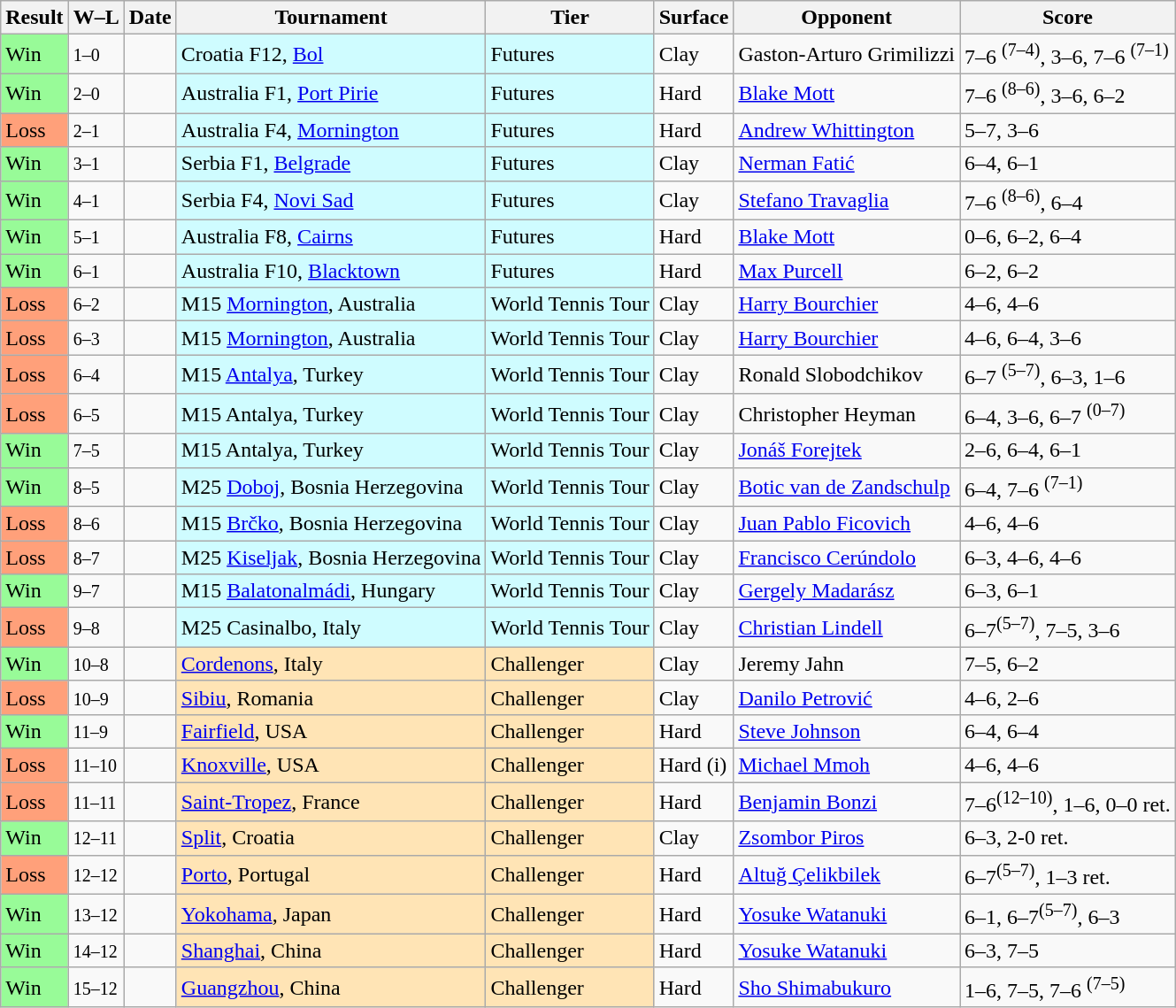<table class="sortable wikitable">
<tr>
<th>Result</th>
<th class=unsortable>W–L</th>
<th>Date</th>
<th>Tournament</th>
<th>Tier</th>
<th>Surface</th>
<th>Opponent</th>
<th class=unsortable>Score</th>
</tr>
<tr>
<td bgcolor=98fb98>Win</td>
<td><small>1–0</small></td>
<td></td>
<td style=background:#cffcff>Croatia F12, <a href='#'>Bol</a></td>
<td style=background:#cffcff>Futures</td>
<td>Clay</td>
<td> Gaston-Arturo Grimilizzi</td>
<td>7–6 <sup>(7–4)</sup>, 3–6, 7–6 <sup>(7–1)</sup></td>
</tr>
<tr>
<td bgcolor=98fb98>Win</td>
<td><small>2–0</small></td>
<td></td>
<td style=background:#cffcff>Australia F1, <a href='#'>Port Pirie</a></td>
<td style=background:#cffcff>Futures</td>
<td>Hard</td>
<td> <a href='#'>Blake Mott</a></td>
<td>7–6 <sup>(8–6)</sup>, 3–6, 6–2</td>
</tr>
<tr>
<td bgcolor=ffa07a>Loss</td>
<td><small>2–1</small></td>
<td></td>
<td style=background:#cffcff>Australia F4, <a href='#'>Mornington</a></td>
<td style=background:#cffcff>Futures</td>
<td>Hard</td>
<td> <a href='#'>Andrew Whittington</a></td>
<td>5–7, 3–6</td>
</tr>
<tr>
<td bgcolor=98fb98>Win</td>
<td><small>3–1</small></td>
<td></td>
<td style=background:#cffcff>Serbia F1, <a href='#'>Belgrade</a></td>
<td style=background:#cffcff>Futures</td>
<td>Clay</td>
<td> <a href='#'>Nerman Fatić</a></td>
<td>6–4, 6–1</td>
</tr>
<tr>
<td bgcolor=98fb98>Win</td>
<td><small>4–1</small></td>
<td></td>
<td style=background:#cffcff>Serbia F4, <a href='#'>Novi Sad</a></td>
<td style=background:#cffcff>Futures</td>
<td>Clay</td>
<td> <a href='#'>Stefano Travaglia</a></td>
<td>7–6 <sup>(8–6)</sup>, 6–4</td>
</tr>
<tr>
<td bgcolor=98fb98>Win</td>
<td><small>5–1</small></td>
<td></td>
<td style=background:#cffcff>Australia F8, <a href='#'>Cairns</a></td>
<td style=background:#cffcff>Futures</td>
<td>Hard</td>
<td> <a href='#'>Blake Mott</a></td>
<td>0–6, 6–2, 6–4</td>
</tr>
<tr>
<td bgcolor=98fb98>Win</td>
<td><small>6–1</small></td>
<td></td>
<td style=background:#cffcff>Australia F10, <a href='#'>Blacktown</a></td>
<td style=background:#cffcff>Futures</td>
<td>Hard</td>
<td> <a href='#'>Max Purcell</a></td>
<td>6–2, 6–2</td>
</tr>
<tr>
<td bgcolor=ffa07a>Loss</td>
<td><small>6–2</small></td>
<td></td>
<td style=background:#cffcff>M15 <a href='#'>Mornington</a>, Australia</td>
<td style=background:#cffcff>World Tennis Tour</td>
<td>Clay</td>
<td> <a href='#'>Harry Bourchier</a></td>
<td>4–6, 4–6</td>
</tr>
<tr>
<td bgcolor=ffa07a>Loss</td>
<td><small>6–3</small></td>
<td></td>
<td style=background:#cffcff>M15 <a href='#'>Mornington</a>, Australia</td>
<td style=background:#cffcff>World Tennis Tour</td>
<td>Clay</td>
<td> <a href='#'>Harry Bourchier</a></td>
<td>4–6, 6–4, 3–6</td>
</tr>
<tr>
<td bgcolor=ffa07a>Loss</td>
<td><small>6–4</small></td>
<td></td>
<td style=background:#cffcff>M15 <a href='#'>Antalya</a>, Turkey</td>
<td style=background:#cffcff>World Tennis Tour</td>
<td>Clay</td>
<td> Ronald Slobodchikov</td>
<td>6–7 <sup>(5–7)</sup>, 6–3, 1–6</td>
</tr>
<tr>
<td bgcolor=ffa07a>Loss</td>
<td><small>6–5</small></td>
<td></td>
<td style=background:#cffcff>M15 Antalya, Turkey</td>
<td style=background:#cffcff>World Tennis Tour</td>
<td>Clay</td>
<td> Christopher Heyman</td>
<td>6–4, 3–6, 6–7 <sup>(0–7)</sup></td>
</tr>
<tr>
<td bgcolor=98fb98>Win</td>
<td><small>7–5</small></td>
<td></td>
<td style=background:#cffcff>M15 Antalya, Turkey</td>
<td style=background:#cffcff>World Tennis Tour</td>
<td>Clay</td>
<td> <a href='#'>Jonáš Forejtek</a></td>
<td>2–6, 6–4, 6–1</td>
</tr>
<tr>
<td bgcolor=98fb98>Win</td>
<td><small>8–5</small></td>
<td></td>
<td style=background:#cffcff>M25 <a href='#'>Doboj</a>, Bosnia Herzegovina</td>
<td style=background:#cffcff>World Tennis Tour</td>
<td>Clay</td>
<td> <a href='#'>Botic van de Zandschulp</a></td>
<td>6–4, 7–6 <sup>(7–1)</sup></td>
</tr>
<tr>
<td bgcolor=ffa07a>Loss</td>
<td><small>8–6</small></td>
<td></td>
<td style=background:#cffcff>M15 <a href='#'>Brčko</a>, Bosnia Herzegovina</td>
<td style=background:#cffcff>World Tennis Tour</td>
<td>Clay</td>
<td> <a href='#'>Juan Pablo Ficovich</a></td>
<td>4–6, 4–6</td>
</tr>
<tr>
<td bgcolor=ffa07a>Loss</td>
<td><small>8–7</small></td>
<td></td>
<td style=background:#cffcff>M25 <a href='#'>Kiseljak</a>, Bosnia Herzegovina</td>
<td style=background:#cffcff>World Tennis Tour</td>
<td>Clay</td>
<td> <a href='#'>Francisco Cerúndolo</a></td>
<td>6–3, 4–6, 4–6</td>
</tr>
<tr>
<td bgcolor=98fb98>Win</td>
<td><small>9–7</small></td>
<td></td>
<td style=background:#cffcff>M15 <a href='#'>Balatonalmádi</a>, Hungary</td>
<td style=background:#cffcff>World Tennis Tour</td>
<td>Clay</td>
<td> <a href='#'>Gergely Madarász</a></td>
<td>6–3, 6–1</td>
</tr>
<tr>
<td bgcolor=ffa07a>Loss</td>
<td><small>9–8</small></td>
<td></td>
<td style=background:#cffcff>M25 Casinalbo, Italy</td>
<td style=background:#cffcff>World Tennis Tour</td>
<td>Clay</td>
<td> <a href='#'>Christian Lindell</a></td>
<td>6–7<sup>(5–7)</sup>, 7–5, 3–6</td>
</tr>
<tr>
<td style=background:#98fb98>Win</td>
<td><small>10–8</small></td>
<td><a href='#'></a></td>
<td style=background:moccasin><a href='#'>Cordenons</a>, Italy</td>
<td style=background:moccasin>Challenger</td>
<td>Clay</td>
<td> Jeremy Jahn</td>
<td>7–5, 6–2</td>
</tr>
<tr>
<td bgcolor=ffa07a>Loss</td>
<td><small>10–9</small></td>
<td><a href='#'></a></td>
<td style=background:moccasin><a href='#'>Sibiu</a>, Romania</td>
<td style=background:moccasin>Challenger</td>
<td>Clay</td>
<td> <a href='#'>Danilo Petrović</a></td>
<td>4–6, 2–6</td>
</tr>
<tr>
<td bgcolor=98fb98>Win</td>
<td><small>11–9</small></td>
<td><a href='#'></a></td>
<td style=background:moccasin><a href='#'>Fairfield</a>, USA</td>
<td style=background:moccasin>Challenger</td>
<td>Hard</td>
<td> <a href='#'>Steve Johnson</a></td>
<td>6–4, 6–4</td>
</tr>
<tr>
<td bgcolor=ffa07a>Loss</td>
<td><small>11–10</small></td>
<td><a href='#'></a></td>
<td style=background:moccasin><a href='#'>Knoxville</a>, USA</td>
<td style=background:moccasin>Challenger</td>
<td>Hard (i)</td>
<td> <a href='#'>Michael Mmoh</a></td>
<td>4–6, 4–6</td>
</tr>
<tr>
<td bgcolor=ffa07a>Loss</td>
<td><small>11–11</small></td>
<td><a href='#'></a></td>
<td style=background:moccasin><a href='#'>Saint-Tropez</a>, France</td>
<td style=background:moccasin>Challenger</td>
<td>Hard</td>
<td> <a href='#'>Benjamin Bonzi</a></td>
<td>7–6<sup>(12–10)</sup>, 1–6, 0–0 ret.</td>
</tr>
<tr>
<td bgcolor=98fb98>Win</td>
<td><small>12–11</small></td>
<td><a href='#'></a></td>
<td style=background:moccasin><a href='#'>Split</a>, Croatia</td>
<td style=background:moccasin>Challenger</td>
<td>Clay</td>
<td> <a href='#'>Zsombor Piros</a></td>
<td>6–3, 2-0 ret.</td>
</tr>
<tr>
<td bgcolor=ffa07a>Loss</td>
<td><small>12–12</small></td>
<td><a href='#'></a></td>
<td style=background:moccasin><a href='#'>Porto</a>, Portugal</td>
<td style=background:moccasin>Challenger</td>
<td>Hard</td>
<td> <a href='#'>Altuğ Çelikbilek</a></td>
<td>6–7<sup>(5–7)</sup>, 1–3 ret.</td>
</tr>
<tr>
<td bgcolor=98FB98>Win</td>
<td><small>13–12</small></td>
<td><a href='#'></a></td>
<td style=background:moccasin><a href='#'>Yokohama</a>, Japan</td>
<td style=background:moccasin>Challenger</td>
<td>Hard</td>
<td> <a href='#'>Yosuke Watanuki</a></td>
<td>6–1, 6–7<sup>(5–7)</sup>, 6–3</td>
</tr>
<tr>
<td bgcolor=98FB98>Win</td>
<td><small>14–12</small></td>
<td><a href='#'></a></td>
<td style=background:moccasin><a href='#'>Shanghai</a>, China</td>
<td style=background:moccasin>Challenger</td>
<td>Hard</td>
<td> <a href='#'>Yosuke Watanuki</a></td>
<td>6–3, 7–5</td>
</tr>
<tr>
<td bgcolor=98FB98>Win</td>
<td><small>15–12</small></td>
<td><a href='#'></a></td>
<td style=background:moccasin><a href='#'>Guangzhou</a>, China</td>
<td style=background:moccasin>Challenger</td>
<td>Hard</td>
<td> <a href='#'>Sho Shimabukuro</a></td>
<td>1–6, 7–5, 7–6 <sup>(7–5)</sup></td>
</tr>
</table>
